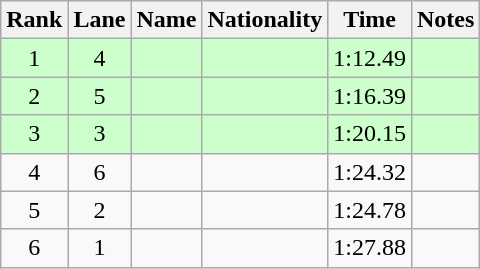<table class="wikitable sortable" style="text-align:center">
<tr>
<th>Rank</th>
<th>Lane</th>
<th>Name</th>
<th>Nationality</th>
<th>Time</th>
<th>Notes</th>
</tr>
<tr bgcolor=ccffcc>
<td>1</td>
<td>4</td>
<td align=left></td>
<td align=left></td>
<td>1:12.49</td>
<td><strong></strong> <strong></strong></td>
</tr>
<tr bgcolor=ccffcc>
<td>2</td>
<td>5</td>
<td align=left></td>
<td align=left></td>
<td>1:16.39</td>
<td><strong></strong></td>
</tr>
<tr bgcolor=ccffcc>
<td>3</td>
<td>3</td>
<td align=left></td>
<td align=left></td>
<td>1:20.15</td>
<td><strong></strong></td>
</tr>
<tr>
<td>4</td>
<td>6</td>
<td align=left></td>
<td align=left></td>
<td>1:24.32</td>
<td></td>
</tr>
<tr>
<td>5</td>
<td>2</td>
<td align=left></td>
<td align=left></td>
<td>1:24.78</td>
<td></td>
</tr>
<tr>
<td>6</td>
<td>1</td>
<td align=left></td>
<td align=left></td>
<td>1:27.88</td>
<td></td>
</tr>
</table>
